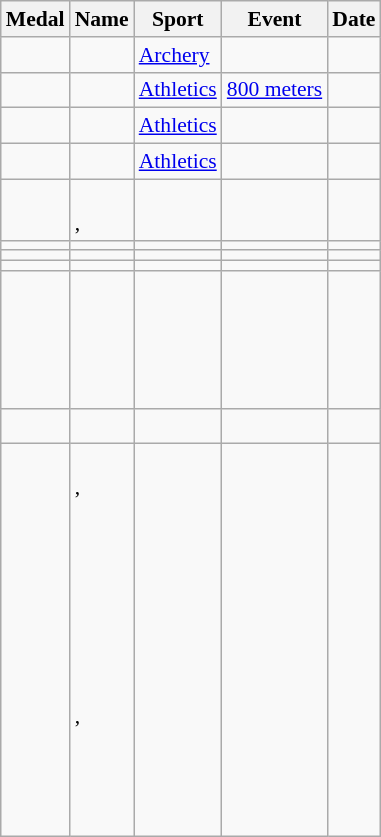<table class="wikitable sortable" style="font-size:90%">
<tr>
<th>Medal</th>
<th>Name</th>
<th>Sport</th>
<th>Event</th>
<th>Date</th>
</tr>
<tr>
<td></td>
<td></td>
<td><a href='#'>Archery</a></td>
<td></td>
<td></td>
</tr>
<tr>
<td></td>
<td></td>
<td><a href='#'>Athletics</a></td>
<td><a href='#'>800 meters</a></td>
<td></td>
</tr>
<tr>
<td></td>
<td></td>
<td><a href='#'>Athletics</a></td>
<td></td>
<td></td>
</tr>
<tr>
<td></td>
<td></td>
<td><a href='#'>Athletics</a></td>
<td></td>
<td></td>
</tr>
<tr>
<td></td>
<td><br> ,  </td>
<td></td>
<td></td>
<td></td>
</tr>
<tr>
<td></td>
<td></td>
<td></td>
<td></td>
<td></td>
</tr>
<tr>
<td></td>
<td></td>
<td></td>
<td></td>
<td></td>
</tr>
<tr>
<td></td>
<td></td>
<td></td>
<td></td>
<td></td>
</tr>
<tr>
<td></td>
<td><br><br><br><br><br></td>
<td></td>
<td></td>
<td></td>
</tr>
<tr>
<td></td>
<td><br></td>
<td></td>
<td></td>
<td></td>
</tr>
<tr>
<td></td>
<td><br>, <br><br><br><br><br><br><br><br><br>, <br><br><br><br><br></td>
<td></td>
<td></td>
<td></td>
</tr>
</table>
